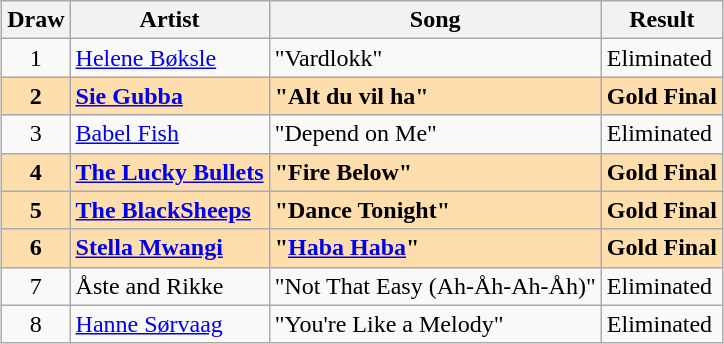<table class="sortable wikitable" style="margin: 1em auto 1em auto; text-align:center">
<tr>
<th>Draw</th>
<th>Artist</th>
<th>Song</th>
<th>Result</th>
</tr>
<tr>
<td>1</td>
<td align="left"><a href='#'>Helene Bøksle</a></td>
<td align="left">"Vardlokk"</td>
<td align="left">Eliminated</td>
</tr>
<tr style="background: navajowhite; font-weight: bold;">
<td>2</td>
<td align="left"><a href='#'>Sie Gubba</a></td>
<td align="left">"Alt du vil ha"</td>
<td align="left">Gold Final</td>
</tr>
<tr>
<td>3</td>
<td align="left"><a href='#'>Babel Fish</a></td>
<td align="left">"Depend on Me"</td>
<td align="left">Eliminated</td>
</tr>
<tr style="background:navajowhite; font-weight:bold;">
<td>4</td>
<td align="left"><a href='#'>The Lucky Bullets</a></td>
<td align="left">"Fire Below"</td>
<td align="left">Gold Final</td>
</tr>
<tr style="background:navajowhite; font-weight:bold;">
<td>5</td>
<td align="left"><a href='#'>The BlackSheeps</a></td>
<td align="left">"Dance Tonight"</td>
<td align="left">Gold Final</td>
</tr>
<tr style="background:navajowhite; font-weight:bold;">
<td>6</td>
<td align="left"><a href='#'>Stella Mwangi</a></td>
<td align="left">"<a href='#'>Haba Haba</a>"</td>
<td align="left">Gold Final</td>
</tr>
<tr>
<td>7</td>
<td align="left">Åste and Rikke</td>
<td align="left">"Not That Easy (Ah-Åh-Ah-Åh)"</td>
<td align="left">Eliminated</td>
</tr>
<tr>
<td>8</td>
<td align="left"><a href='#'>Hanne Sørvaag</a></td>
<td align="left">"You're Like a Melody"</td>
<td align="left">Eliminated</td>
</tr>
</table>
